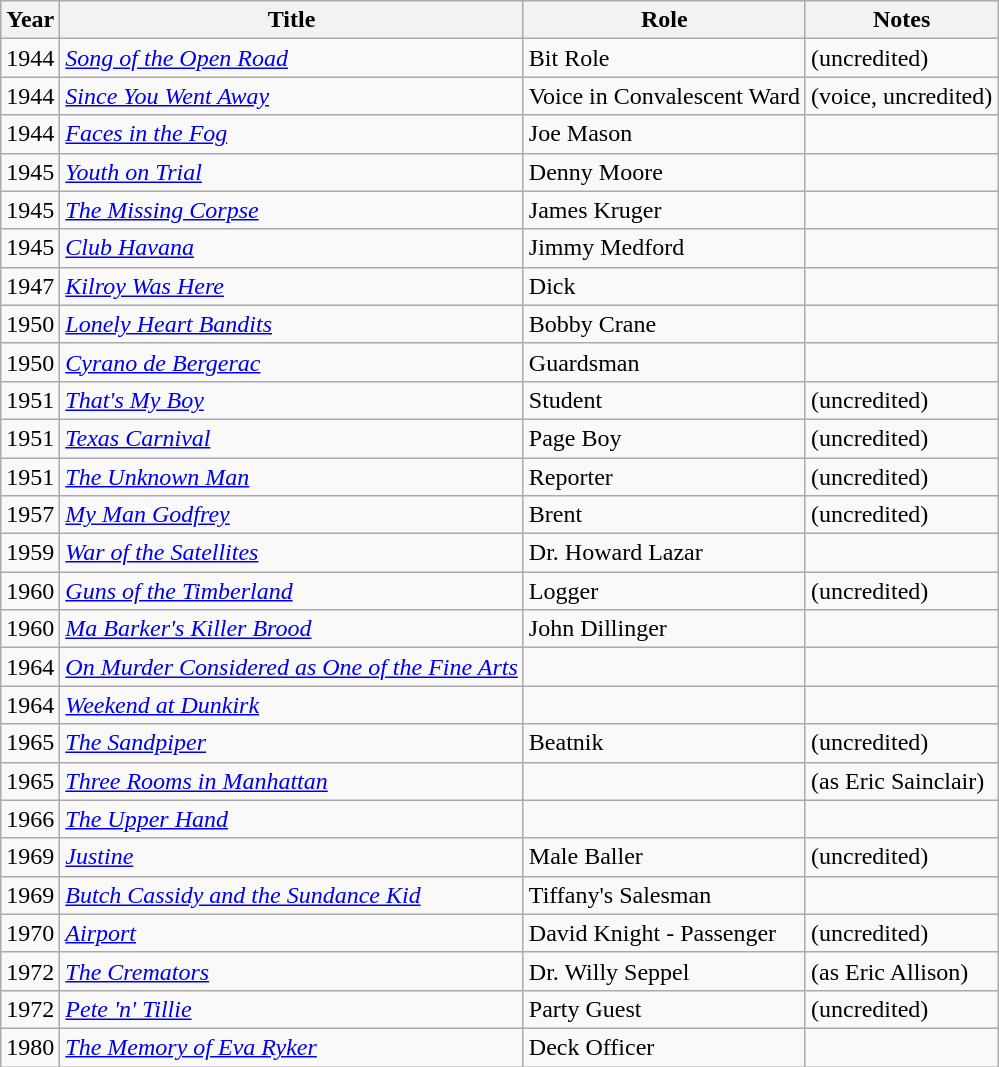<table class="wikitable sortable">
<tr>
<th>Year</th>
<th>Title</th>
<th>Role</th>
<th class="unsortable">Notes</th>
</tr>
<tr>
<td>1944</td>
<td><em><a href='#'>Song of the Open Road</a></em></td>
<td>Bit Role</td>
<td>(uncredited)</td>
</tr>
<tr>
<td>1944</td>
<td><em><a href='#'>Since You Went Away</a></em></td>
<td>Voice in Convalescent Ward</td>
<td>(voice, uncredited)</td>
</tr>
<tr>
<td>1944</td>
<td><em><a href='#'>Faces in the Fog</a></em></td>
<td>Joe Mason</td>
<td></td>
</tr>
<tr>
<td>1945</td>
<td><em><a href='#'>Youth on Trial</a></em></td>
<td>Denny Moore</td>
<td></td>
</tr>
<tr>
<td>1945</td>
<td><em><a href='#'>The Missing Corpse</a></em></td>
<td>James Kruger</td>
<td></td>
</tr>
<tr>
<td>1945</td>
<td><em><a href='#'>Club Havana</a></em></td>
<td>Jimmy Medford</td>
<td></td>
</tr>
<tr>
<td>1947</td>
<td><em><a href='#'>Kilroy Was Here</a></em></td>
<td>Dick</td>
<td></td>
</tr>
<tr>
<td>1950</td>
<td><em><a href='#'>Lonely Heart Bandits</a></em></td>
<td>Bobby Crane</td>
<td></td>
</tr>
<tr>
<td>1950</td>
<td><em><a href='#'>Cyrano de Bergerac</a></em></td>
<td>Guardsman</td>
<td></td>
</tr>
<tr>
<td>1951</td>
<td><em><a href='#'>That's My Boy</a></em></td>
<td>Student</td>
<td>(uncredited)</td>
</tr>
<tr>
<td>1951</td>
<td><em><a href='#'>Texas Carnival</a></em></td>
<td>Page Boy</td>
<td>(uncredited)</td>
</tr>
<tr>
<td>1951</td>
<td><em><a href='#'>The Unknown Man</a></em></td>
<td>Reporter</td>
<td>(uncredited)</td>
</tr>
<tr>
<td>1957</td>
<td><em><a href='#'>My Man Godfrey</a></em></td>
<td>Brent</td>
<td>(uncredited)</td>
</tr>
<tr>
<td>1959</td>
<td><em><a href='#'>War of the Satellites</a></em></td>
<td>Dr. Howard Lazar</td>
<td></td>
</tr>
<tr>
<td>1960</td>
<td><em><a href='#'>Guns of the Timberland</a></em></td>
<td>Logger</td>
<td>(uncredited)</td>
</tr>
<tr>
<td>1960</td>
<td><em><a href='#'>Ma Barker's Killer Brood</a></em></td>
<td>John Dillinger</td>
<td></td>
</tr>
<tr>
<td>1964</td>
<td><em><a href='#'>On Murder Considered as One of the Fine Arts</a></em></td>
<td></td>
<td></td>
</tr>
<tr>
<td>1964</td>
<td><em><a href='#'>Weekend at Dunkirk</a></em></td>
<td></td>
<td></td>
</tr>
<tr>
<td>1965</td>
<td><em><a href='#'>The Sandpiper</a></em></td>
<td>Beatnik</td>
<td>(uncredited)</td>
</tr>
<tr>
<td>1965</td>
<td><em><a href='#'>Three Rooms in Manhattan</a></em></td>
<td></td>
<td>(as Eric Sainclair)</td>
</tr>
<tr>
<td>1966</td>
<td><em><a href='#'>The Upper Hand</a></em></td>
<td></td>
<td></td>
</tr>
<tr>
<td>1969</td>
<td><em><a href='#'>Justine</a></em></td>
<td>Male Baller</td>
<td>(uncredited)</td>
</tr>
<tr>
<td>1969</td>
<td><em><a href='#'>Butch Cassidy and the Sundance Kid</a></em></td>
<td>Tiffany's Salesman</td>
<td></td>
</tr>
<tr>
<td>1970</td>
<td><em><a href='#'>Airport</a></em></td>
<td>David Knight - Passenger</td>
<td>(uncredited)</td>
</tr>
<tr>
<td>1972</td>
<td><em><a href='#'>The Cremators</a></em></td>
<td>Dr. Willy Seppel</td>
<td>(as Eric Allison)</td>
</tr>
<tr>
<td>1972</td>
<td><em><a href='#'>Pete 'n' Tillie</a></em></td>
<td>Party Guest</td>
<td>(uncredited)</td>
</tr>
<tr>
<td>1980</td>
<td><em><a href='#'>The Memory of Eva Ryker</a></em></td>
<td>Deck Officer</td>
<td></td>
</tr>
</table>
